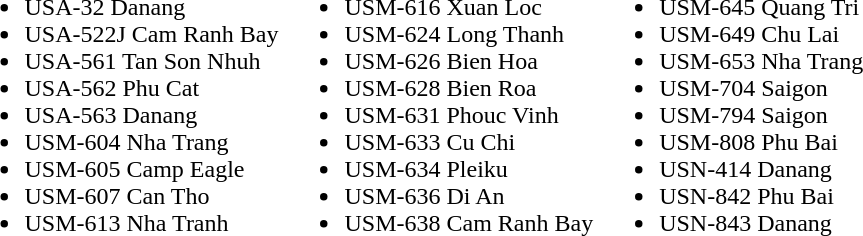<table>
<tr>
<td valign="top"><br><ul><li>USA-32 Danang</li><li>USA-522J Cam Ranh Bay</li><li>USA-561 Tan Son Nhuh</li><li>USA-562 Phu Cat</li><li>USA-563 Danang</li><li>USM-604 Nha Trang</li><li>USM-605 Camp Eagle</li><li>USM-607 Can Tho</li><li>USM-613 Nha Tranh</li></ul></td>
<td valign="top"><br><ul><li>USM-616 Xuan Loc</li><li>USM-624 Long Thanh</li><li>USM-626 Bien Hoa</li><li>USM-628 Bien Roa</li><li>USM-631 Phouc Vinh</li><li>USM-633 Cu Chi</li><li>USM-634 Pleiku</li><li>USM-636 Di An</li><li>USM-638 Cam Ranh Bay</li></ul></td>
<td valign="top"><br><ul><li>USM-645 Quang Tri</li><li>USM-649 Chu Lai</li><li>USM-653 Nha Trang</li><li>USM-704 Saigon</li><li>USM-794 Saigon</li><li>USM-808 Phu Bai</li><li>USN-414 Danang</li><li>USN-842 Phu Bai</li><li>USN-843 Danang</li></ul></td>
</tr>
</table>
